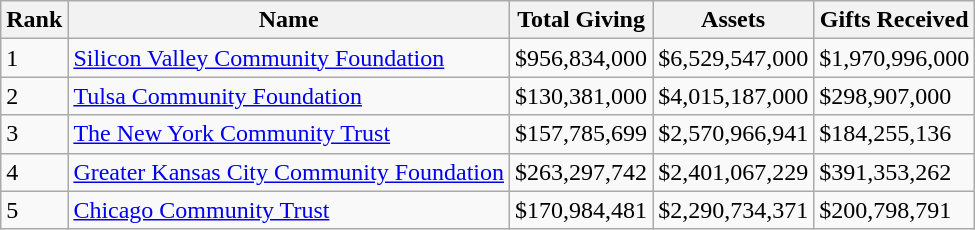<table class="wikitable sortable">
<tr>
<th>Rank</th>
<th>Name</th>
<th>Total Giving</th>
<th>Assets</th>
<th>Gifts Received</th>
</tr>
<tr>
<td>1</td>
<td><a href='#'>Silicon Valley Community Foundation</a></td>
<td>$956,834,000</td>
<td>$6,529,547,000</td>
<td>$1,970,996,000</td>
</tr>
<tr>
<td>2</td>
<td><a href='#'>Tulsa Community Foundation</a></td>
<td>$130,381,000</td>
<td>$4,015,187,000</td>
<td>$298,907,000</td>
</tr>
<tr>
<td>3</td>
<td><a href='#'>The New York Community Trust</a></td>
<td>$157,785,699</td>
<td>$2,570,966,941</td>
<td>$184,255,136</td>
</tr>
<tr>
<td>4</td>
<td><a href='#'>Greater Kansas City Community Foundation</a></td>
<td>$263,297,742</td>
<td>$2,401,067,229</td>
<td>$391,353,262</td>
</tr>
<tr>
<td>5</td>
<td><a href='#'>Chicago Community Trust</a></td>
<td>$170,984,481</td>
<td>$2,290,734,371</td>
<td>$200,798,791</td>
</tr>
</table>
